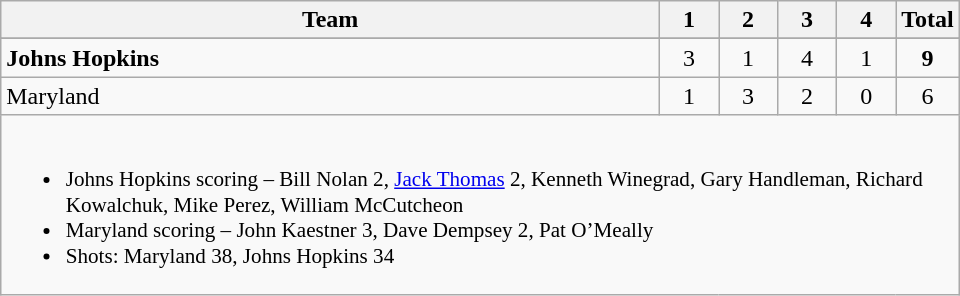<table class="wikitable" style="text-align:center; max-width:40em">
<tr>
<th>Team</th>
<th style="width:2em">1</th>
<th style="width:2em">2</th>
<th style="width:2em">3</th>
<th style="width:2em">4</th>
<th style="width:2em">Total</th>
</tr>
<tr>
</tr>
<tr>
<td style="text-align:left"><strong>Johns Hopkins</strong></td>
<td>3</td>
<td>1</td>
<td>4</td>
<td>1</td>
<td><strong>9</strong></td>
</tr>
<tr>
<td style="text-align:left">Maryland</td>
<td>1</td>
<td>3</td>
<td>2</td>
<td>0</td>
<td>6</td>
</tr>
<tr>
<td colspan=6 style="text-align:left; font-size:88%;"><br><ul><li>Johns Hopkins scoring – Bill Nolan 2, <a href='#'>Jack Thomas</a> 2, Kenneth Winegrad, Gary Handleman, Richard Kowalchuk, Mike Perez, William McCutcheon</li><li>Maryland scoring – John Kaestner 3, Dave Dempsey 2, Pat O’Meally</li><li>Shots: Maryland 38, Johns Hopkins 34</li></ul></td>
</tr>
</table>
